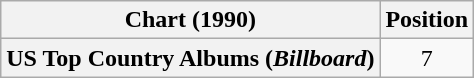<table class="wikitable plainrowheaders" style="text-align:center">
<tr>
<th scope="col">Chart (1990)</th>
<th scope="col">Position</th>
</tr>
<tr>
<th scope="row">US Top Country Albums (<em>Billboard</em>)</th>
<td>7</td>
</tr>
</table>
